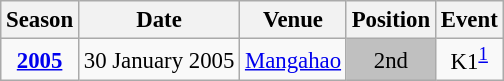<table class="wikitable" style="text-align:center; font-size:95%;">
<tr>
<th>Season</th>
<th>Date</th>
<th>Venue</th>
<th>Position</th>
<th>Event</th>
</tr>
<tr>
<td><strong><a href='#'>2005</a></strong></td>
<td align=right>30 January 2005</td>
<td align=left><a href='#'>Mangahao</a></td>
<td bgcolor=silver>2nd</td>
<td>K1<sup><a href='#'>1</a></sup></td>
</tr>
</table>
